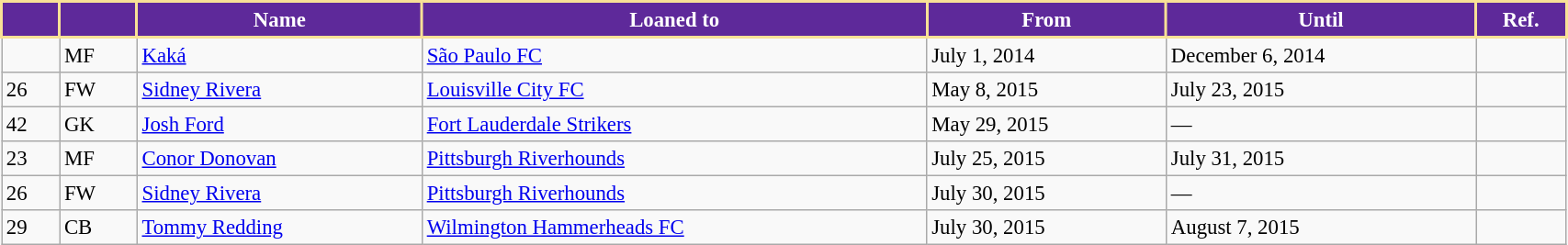<table class="wikitable" style="width:90%; text-align:center; font-size:95%; text-align:left;">
<tr>
<th style="background:#5E299A; color:white; border:2px solid #F8E196;"></th>
<th style="background:#5E299A; color:white; border:2px solid #F8E196;"></th>
<th style="background:#5E299A; color:white; border:2px solid #F8E196;">Name</th>
<th style="background:#5E299A; color:white; border:2px solid #F8E196;">Loaned to</th>
<th style="background:#5E299A; color:white; border:2px solid #F8E196;">From</th>
<th style="background:#5E299A; color:white; border:2px solid #F8E196;">Until</th>
<th style="background:#5E299A; color:white; border:2px solid #F8E196;">Ref.</th>
</tr>
<tr>
<td></td>
<td>MF</td>
<td> <a href='#'>Kaká</a></td>
<td> <a href='#'>São Paulo FC</a></td>
<td>July 1, 2014</td>
<td>December 6, 2014</td>
<td></td>
</tr>
<tr>
<td>26</td>
<td>FW</td>
<td> <a href='#'>Sidney Rivera</a></td>
<td> <a href='#'>Louisville City FC</a></td>
<td>May 8, 2015</td>
<td>July 23, 2015</td>
<td></td>
</tr>
<tr>
<td>42</td>
<td>GK</td>
<td> <a href='#'>Josh Ford</a></td>
<td> <a href='#'>Fort Lauderdale Strikers</a></td>
<td>May 29, 2015</td>
<td>—</td>
<td></td>
</tr>
<tr>
<td>23</td>
<td>MF</td>
<td> <a href='#'>Conor Donovan</a></td>
<td> <a href='#'>Pittsburgh Riverhounds</a></td>
<td>July 25, 2015</td>
<td>July 31, 2015</td>
<td></td>
</tr>
<tr>
<td>26</td>
<td>FW</td>
<td> <a href='#'>Sidney Rivera</a></td>
<td> <a href='#'>Pittsburgh Riverhounds</a></td>
<td>July 30, 2015</td>
<td>—</td>
<td></td>
</tr>
<tr>
<td>29</td>
<td>CB</td>
<td> <a href='#'>Tommy Redding</a></td>
<td> <a href='#'>Wilmington Hammerheads FC</a></td>
<td>July 30, 2015</td>
<td>August 7, 2015</td>
<td></td>
</tr>
</table>
